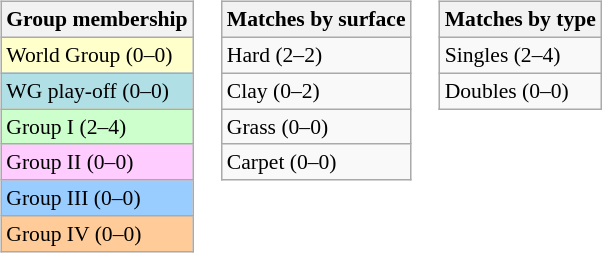<table>
<tr valign=top>
<td><br><table class="wikitable" style=font-size:90%>
<tr>
<th>Group membership</th>
</tr>
<tr style="background:#ffffcc;">
<td>World Group (0–0)</td>
</tr>
<tr style="background:#b0e0e6;">
<td>WG play-off (0–0)</td>
</tr>
<tr style="background:#ccffcc;">
<td>Group I (2–4)</td>
</tr>
<tr style="background:#ffccff;">
<td>Group II (0–0)</td>
</tr>
<tr style="background:#99ccff;">
<td>Group III (0–0)</td>
</tr>
<tr style="background:#ffcc99;">
<td>Group IV (0–0)</td>
</tr>
</table>
</td>
<td><br><table class="wikitable" style=font-size:90%>
<tr>
<th>Matches by surface</th>
</tr>
<tr>
<td>Hard (2–2)</td>
</tr>
<tr>
<td>Clay (0–2)</td>
</tr>
<tr>
<td>Grass (0–0)</td>
</tr>
<tr>
<td>Carpet (0–0)</td>
</tr>
</table>
</td>
<td><br><table class="wikitable" style=font-size:90%>
<tr>
<th>Matches by type</th>
</tr>
<tr>
<td>Singles (2–4)</td>
</tr>
<tr>
<td>Doubles (0–0)</td>
</tr>
</table>
</td>
</tr>
</table>
